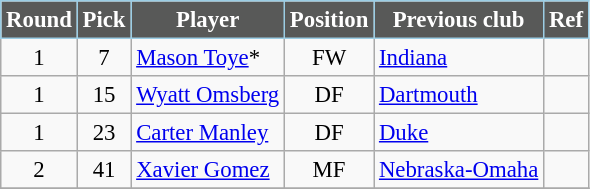<table class="wikitable" style="text-align:left; font-size:95%;">
<tr>
<th style="background:#585958; color:#FFFFFF; border:1px solid #9BCDE4;">Round</th>
<th style="background:#585958; color:#FFFFFF; border:1px solid #9BCDE4;">Pick</th>
<th style="background:#585958; color:#FFFFFF; border:1px solid #9BCDE4;">Player</th>
<th style="background:#585958; color:#FFFFFF; border:1px solid #9BCDE4;">Position</th>
<th style="background:#585958; color:#FFFFFF; border:1px solid #9BCDE4;">Previous club</th>
<th style="background:#585958; color:#FFFFFF; border:1px solid #9BCDE4;">Ref</th>
</tr>
<tr>
<td style="text-align:center;">1</td>
<td style="text-align:center;">7</td>
<td style="text-align:left;"> <a href='#'>Mason Toye</a>*</td>
<td style="text-align:center;">FW</td>
<td style="text-align:left;"><a href='#'>Indiana</a></td>
<td> </td>
</tr>
<tr>
<td style="text-align:center;">1</td>
<td style="text-align:center;">15</td>
<td style="text-align:left;"> <a href='#'>Wyatt Omsberg</a></td>
<td style="text-align:center;">DF</td>
<td style="text-align:left;"><a href='#'>Dartmouth</a></td>
<td> </td>
</tr>
<tr>
<td style="text-align:center;">1</td>
<td style="text-align:center;">23</td>
<td style="text-align:left;"> <a href='#'>Carter Manley</a></td>
<td style="text-align:center;">DF</td>
<td style="text-align:left;"><a href='#'>Duke</a></td>
<td> </td>
</tr>
<tr>
<td style="text-align:center;">2</td>
<td style="text-align:center;">41</td>
<td style="text-align:left;"> <a href='#'>Xavier Gomez</a></td>
<td style="text-align:center;">MF</td>
<td style="text-align:left;"><a href='#'>Nebraska-Omaha</a></td>
<td></td>
</tr>
<tr>
</tr>
</table>
